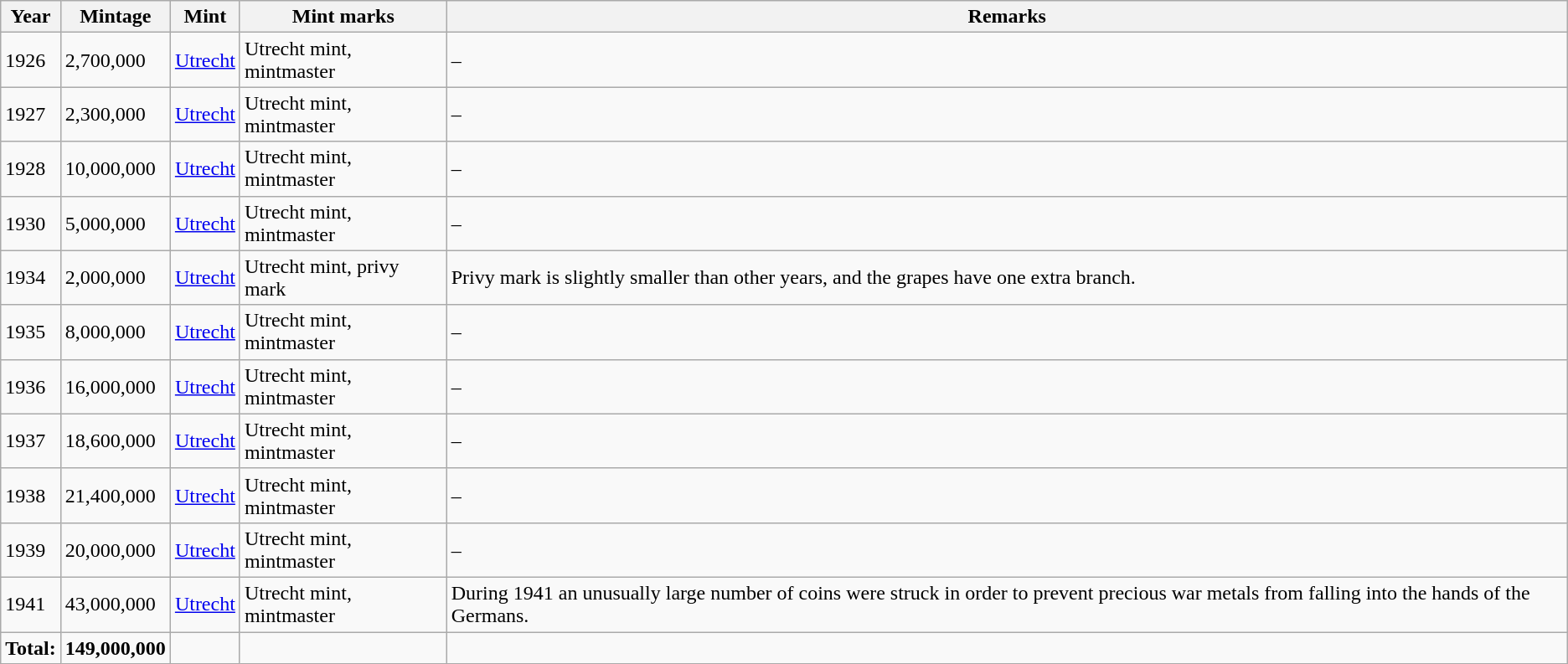<table class="wikitable">
<tr>
<th>Year</th>
<th>Mintage</th>
<th>Mint</th>
<th>Mint marks</th>
<th>Remarks</th>
</tr>
<tr>
<td>1926</td>
<td>2,700,000</td>
<td><a href='#'>Utrecht</a></td>
<td>Utrecht mint, mintmaster</td>
<td>–</td>
</tr>
<tr>
<td>1927</td>
<td>2,300,000</td>
<td><a href='#'>Utrecht</a></td>
<td>Utrecht mint, mintmaster</td>
<td>–</td>
</tr>
<tr>
<td>1928</td>
<td>10,000,000</td>
<td><a href='#'>Utrecht</a></td>
<td>Utrecht mint, mintmaster</td>
<td>–</td>
</tr>
<tr>
<td>1930</td>
<td>5,000,000</td>
<td><a href='#'>Utrecht</a></td>
<td>Utrecht mint, mintmaster</td>
<td>–</td>
</tr>
<tr>
<td>1934</td>
<td>2,000,000</td>
<td><a href='#'>Utrecht</a></td>
<td>Utrecht mint, privy mark</td>
<td>Privy mark is slightly smaller than other years, and the grapes have one extra branch.</td>
</tr>
<tr>
<td>1935</td>
<td>8,000,000</td>
<td><a href='#'>Utrecht</a></td>
<td>Utrecht mint, mintmaster</td>
<td>–</td>
</tr>
<tr>
<td>1936</td>
<td>16,000,000</td>
<td><a href='#'>Utrecht</a></td>
<td>Utrecht mint, mintmaster</td>
<td>–</td>
</tr>
<tr>
<td>1937</td>
<td>18,600,000</td>
<td><a href='#'>Utrecht</a></td>
<td>Utrecht mint, mintmaster</td>
<td>–</td>
</tr>
<tr>
<td>1938</td>
<td>21,400,000</td>
<td><a href='#'>Utrecht</a></td>
<td>Utrecht mint, mintmaster</td>
<td>–</td>
</tr>
<tr>
<td>1939</td>
<td>20,000,000</td>
<td><a href='#'>Utrecht</a></td>
<td>Utrecht mint, mintmaster</td>
<td>–</td>
</tr>
<tr>
<td>1941</td>
<td>43,000,000</td>
<td><a href='#'>Utrecht</a></td>
<td>Utrecht mint, mintmaster</td>
<td>During 1941 an unusually large number of coins were struck in order to prevent precious war metals from falling into the hands of the Germans.</td>
</tr>
<tr>
<td><strong>Total:</strong></td>
<td><strong>149,000,000</strong></td>
<td></td>
<td></td>
<td></td>
</tr>
</table>
